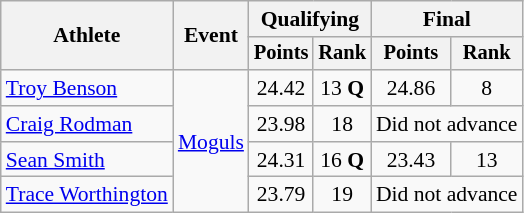<table class=wikitable style=font-size:90%;text-align:center>
<tr>
<th rowspan=2>Athlete</th>
<th rowspan=2>Event</th>
<th colspan=2>Qualifying</th>
<th colspan=2>Final</th>
</tr>
<tr style=font-size:95%>
<th>Points</th>
<th>Rank</th>
<th>Points</th>
<th>Rank</th>
</tr>
<tr>
<td align=left><a href='#'>Troy Benson</a></td>
<td align=left rowspan=4><a href='#'>Moguls</a></td>
<td>24.42</td>
<td>13 <strong>Q</strong></td>
<td>24.86</td>
<td>8</td>
</tr>
<tr>
<td align=left><a href='#'>Craig Rodman</a></td>
<td>23.98</td>
<td>18</td>
<td colspan=2>Did not advance</td>
</tr>
<tr>
<td align=left><a href='#'>Sean Smith</a></td>
<td>24.31</td>
<td>16 <strong>Q</strong></td>
<td>23.43</td>
<td>13</td>
</tr>
<tr>
<td align=left><a href='#'>Trace Worthington</a></td>
<td>23.79</td>
<td>19</td>
<td colspan=2>Did not advance</td>
</tr>
</table>
